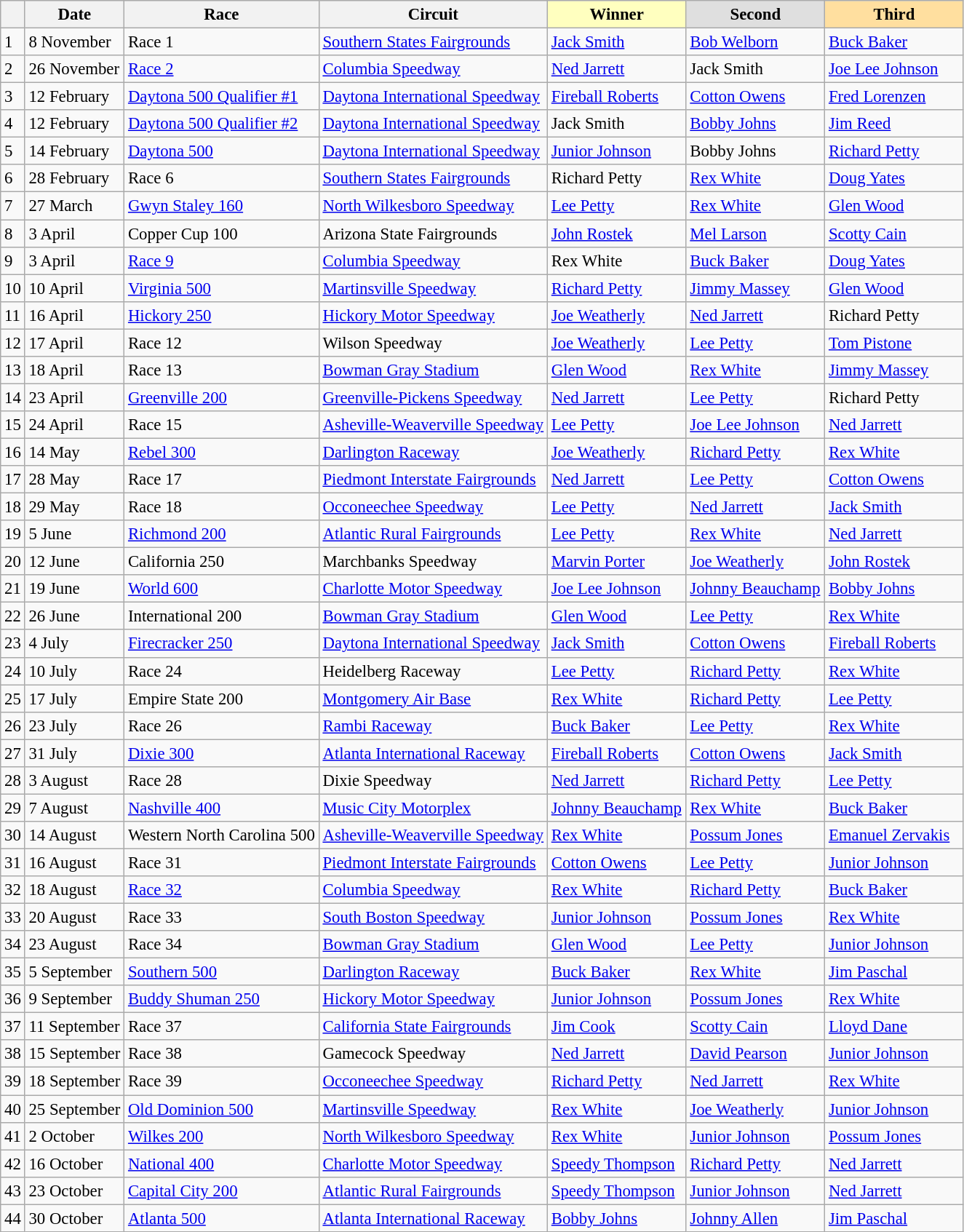<table class="wikitable" style="font-size:95%;">
<tr>
<th></th>
<th>Date</th>
<th>Race</th>
<th>Circuit</th>
<th style="background:#FFFFBF;" width=120>Winner</th>
<th style="background:#DFDFDF;" width=120>Second</th>
<th style="background:#FFDF9F;" width=120>Third</th>
</tr>
<tr>
<td>1</td>
<td>8 November</td>
<td>Race 1</td>
<td><a href='#'>Southern States Fairgrounds</a></td>
<td><a href='#'>Jack Smith</a></td>
<td><a href='#'>Bob Welborn</a></td>
<td><a href='#'>Buck Baker</a></td>
</tr>
<tr>
<td>2</td>
<td>26 November</td>
<td><a href='#'>Race 2</a></td>
<td><a href='#'>Columbia Speedway</a></td>
<td><a href='#'>Ned Jarrett</a></td>
<td>Jack Smith</td>
<td><a href='#'>Joe Lee Johnson</a></td>
</tr>
<tr>
<td>3</td>
<td>12 February</td>
<td><a href='#'>Daytona 500 Qualifier #1</a></td>
<td><a href='#'>Daytona International Speedway</a></td>
<td><a href='#'>Fireball Roberts</a></td>
<td><a href='#'>Cotton Owens</a></td>
<td><a href='#'>Fred Lorenzen</a></td>
</tr>
<tr>
<td>4</td>
<td>12 February</td>
<td><a href='#'>Daytona 500 Qualifier #2</a></td>
<td><a href='#'>Daytona International Speedway</a></td>
<td>Jack Smith</td>
<td><a href='#'>Bobby Johns</a></td>
<td><a href='#'>Jim Reed</a></td>
</tr>
<tr>
<td>5</td>
<td>14 February</td>
<td><a href='#'>Daytona 500</a></td>
<td><a href='#'>Daytona International Speedway</a></td>
<td><a href='#'>Junior Johnson</a></td>
<td>Bobby Johns</td>
<td><a href='#'>Richard Petty</a></td>
</tr>
<tr>
<td>6</td>
<td>28 February</td>
<td>Race 6</td>
<td><a href='#'>Southern States Fairgrounds</a></td>
<td>Richard Petty</td>
<td><a href='#'>Rex White</a></td>
<td><a href='#'>Doug Yates</a></td>
</tr>
<tr>
<td>7</td>
<td>27 March</td>
<td><a href='#'>Gwyn Staley 160</a></td>
<td><a href='#'>North Wilkesboro Speedway</a></td>
<td><a href='#'>Lee Petty</a></td>
<td><a href='#'>Rex White</a></td>
<td><a href='#'>Glen Wood</a></td>
</tr>
<tr>
<td>8</td>
<td>3 April</td>
<td>Copper Cup 100</td>
<td>Arizona State Fairgrounds</td>
<td><a href='#'>John Rostek</a></td>
<td><a href='#'>Mel Larson</a></td>
<td><a href='#'>Scotty Cain</a></td>
</tr>
<tr>
<td>9</td>
<td>3 April</td>
<td><a href='#'>Race 9</a></td>
<td><a href='#'>Columbia Speedway</a></td>
<td>Rex White</td>
<td><a href='#'>Buck Baker</a></td>
<td><a href='#'>Doug Yates</a></td>
</tr>
<tr>
<td>10</td>
<td>10 April</td>
<td><a href='#'>Virginia 500</a></td>
<td><a href='#'>Martinsville Speedway</a></td>
<td><a href='#'>Richard Petty</a></td>
<td><a href='#'>Jimmy Massey</a></td>
<td><a href='#'>Glen Wood</a></td>
</tr>
<tr>
<td>11</td>
<td>16 April</td>
<td><a href='#'>Hickory 250</a></td>
<td><a href='#'>Hickory Motor Speedway</a></td>
<td><a href='#'>Joe Weatherly</a></td>
<td><a href='#'>Ned Jarrett</a></td>
<td>Richard Petty</td>
</tr>
<tr>
<td>12</td>
<td>17 April</td>
<td>Race 12</td>
<td>Wilson Speedway</td>
<td><a href='#'>Joe Weatherly</a></td>
<td><a href='#'>Lee Petty</a></td>
<td><a href='#'>Tom Pistone</a></td>
</tr>
<tr>
<td>13</td>
<td>18 April</td>
<td>Race 13</td>
<td><a href='#'>Bowman Gray Stadium</a></td>
<td><a href='#'>Glen Wood</a></td>
<td><a href='#'>Rex White</a></td>
<td><a href='#'>Jimmy Massey</a></td>
</tr>
<tr>
<td>14</td>
<td>23 April</td>
<td><a href='#'>Greenville 200</a></td>
<td><a href='#'>Greenville-Pickens Speedway</a></td>
<td><a href='#'>Ned Jarrett</a></td>
<td><a href='#'>Lee Petty</a></td>
<td>Richard Petty</td>
</tr>
<tr>
<td>15</td>
<td>24 April</td>
<td>Race 15</td>
<td><a href='#'>Asheville-Weaverville Speedway</a></td>
<td><a href='#'>Lee Petty</a></td>
<td><a href='#'>Joe Lee Johnson</a></td>
<td><a href='#'>Ned Jarrett</a></td>
</tr>
<tr>
<td>16</td>
<td>14 May</td>
<td><a href='#'>Rebel 300</a></td>
<td><a href='#'>Darlington Raceway</a></td>
<td><a href='#'>Joe Weatherly</a></td>
<td><a href='#'>Richard Petty</a></td>
<td><a href='#'>Rex White</a></td>
</tr>
<tr>
<td>17</td>
<td>28 May</td>
<td>Race 17</td>
<td><a href='#'>Piedmont Interstate Fairgrounds</a></td>
<td><a href='#'>Ned Jarrett</a></td>
<td><a href='#'>Lee Petty</a></td>
<td><a href='#'>Cotton Owens</a></td>
</tr>
<tr>
<td>18</td>
<td>29 May</td>
<td>Race 18</td>
<td><a href='#'>Occoneechee Speedway</a></td>
<td><a href='#'>Lee Petty</a></td>
<td><a href='#'>Ned Jarrett</a></td>
<td><a href='#'>Jack Smith</a></td>
</tr>
<tr>
<td>19</td>
<td>5 June</td>
<td><a href='#'>Richmond 200</a></td>
<td><a href='#'>Atlantic Rural Fairgrounds</a></td>
<td><a href='#'>Lee Petty</a></td>
<td><a href='#'>Rex White</a></td>
<td><a href='#'>Ned Jarrett</a></td>
</tr>
<tr>
<td>20</td>
<td>12 June</td>
<td>California 250</td>
<td>Marchbanks Speedway</td>
<td><a href='#'>Marvin Porter</a></td>
<td><a href='#'>Joe Weatherly</a></td>
<td><a href='#'>John Rostek</a></td>
</tr>
<tr>
<td>21</td>
<td>19 June</td>
<td><a href='#'>World 600</a></td>
<td><a href='#'>Charlotte Motor Speedway</a></td>
<td><a href='#'>Joe Lee Johnson</a></td>
<td><a href='#'>Johnny Beauchamp</a></td>
<td><a href='#'>Bobby Johns</a></td>
</tr>
<tr>
<td>22</td>
<td>26 June</td>
<td>International 200</td>
<td><a href='#'>Bowman Gray Stadium</a></td>
<td><a href='#'>Glen Wood</a></td>
<td><a href='#'>Lee Petty</a></td>
<td><a href='#'>Rex White</a></td>
</tr>
<tr>
<td>23</td>
<td>4 July</td>
<td><a href='#'>Firecracker 250</a></td>
<td><a href='#'>Daytona International Speedway</a></td>
<td><a href='#'>Jack Smith</a></td>
<td><a href='#'>Cotton Owens</a></td>
<td><a href='#'>Fireball Roberts</a></td>
</tr>
<tr>
<td>24</td>
<td>10 July</td>
<td>Race 24</td>
<td>Heidelberg Raceway</td>
<td><a href='#'>Lee Petty</a></td>
<td><a href='#'>Richard Petty</a></td>
<td><a href='#'>Rex White</a></td>
</tr>
<tr>
<td>25</td>
<td>17 July</td>
<td>Empire State 200</td>
<td><a href='#'>Montgomery Air Base</a></td>
<td><a href='#'>Rex White</a></td>
<td><a href='#'>Richard Petty</a></td>
<td><a href='#'>Lee Petty</a></td>
</tr>
<tr>
<td>26</td>
<td>23 July</td>
<td>Race 26</td>
<td><a href='#'>Rambi Raceway</a></td>
<td><a href='#'>Buck Baker</a></td>
<td><a href='#'>Lee Petty</a></td>
<td><a href='#'>Rex White</a></td>
</tr>
<tr>
<td>27</td>
<td>31 July</td>
<td><a href='#'>Dixie 300</a></td>
<td><a href='#'>Atlanta International Raceway</a></td>
<td><a href='#'>Fireball Roberts</a></td>
<td><a href='#'>Cotton Owens</a></td>
<td><a href='#'>Jack Smith</a></td>
</tr>
<tr>
<td>28</td>
<td>3 August</td>
<td>Race 28</td>
<td>Dixie Speedway</td>
<td><a href='#'>Ned Jarrett</a></td>
<td><a href='#'>Richard Petty</a></td>
<td><a href='#'>Lee Petty</a></td>
</tr>
<tr>
<td>29</td>
<td>7 August</td>
<td><a href='#'>Nashville 400</a></td>
<td><a href='#'>Music City Motorplex</a></td>
<td><a href='#'>Johnny Beauchamp</a></td>
<td><a href='#'>Rex White</a></td>
<td><a href='#'>Buck Baker</a></td>
</tr>
<tr>
<td>30</td>
<td>14 August</td>
<td>Western North Carolina 500</td>
<td><a href='#'>Asheville-Weaverville Speedway</a></td>
<td><a href='#'>Rex White</a></td>
<td><a href='#'>Possum Jones</a></td>
<td><a href='#'>Emanuel Zervakis</a></td>
</tr>
<tr>
<td>31</td>
<td>16 August</td>
<td>Race 31</td>
<td><a href='#'>Piedmont Interstate Fairgrounds</a></td>
<td><a href='#'>Cotton Owens</a></td>
<td><a href='#'>Lee Petty</a></td>
<td><a href='#'>Junior Johnson</a></td>
</tr>
<tr>
<td>32</td>
<td>18 August</td>
<td><a href='#'>Race 32</a></td>
<td><a href='#'>Columbia Speedway</a></td>
<td><a href='#'>Rex White</a></td>
<td><a href='#'>Richard Petty</a></td>
<td><a href='#'>Buck Baker</a></td>
</tr>
<tr>
<td>33</td>
<td>20 August</td>
<td>Race 33</td>
<td><a href='#'>South Boston Speedway</a></td>
<td><a href='#'>Junior Johnson</a></td>
<td><a href='#'>Possum Jones</a></td>
<td><a href='#'>Rex White</a></td>
</tr>
<tr>
<td>34</td>
<td>23 August</td>
<td>Race 34</td>
<td><a href='#'>Bowman Gray Stadium</a></td>
<td><a href='#'>Glen Wood</a></td>
<td><a href='#'>Lee Petty</a></td>
<td><a href='#'>Junior Johnson</a></td>
</tr>
<tr>
<td>35</td>
<td>5 September</td>
<td><a href='#'>Southern 500</a></td>
<td><a href='#'>Darlington Raceway</a></td>
<td><a href='#'>Buck Baker</a></td>
<td><a href='#'>Rex White</a></td>
<td><a href='#'>Jim Paschal</a></td>
</tr>
<tr>
<td>36</td>
<td>9 September</td>
<td><a href='#'>Buddy Shuman 250</a></td>
<td><a href='#'>Hickory Motor Speedway</a></td>
<td><a href='#'>Junior Johnson</a></td>
<td><a href='#'>Possum Jones</a></td>
<td><a href='#'>Rex White</a></td>
</tr>
<tr>
<td>37</td>
<td>11 September</td>
<td>Race 37</td>
<td><a href='#'>California State Fairgrounds</a></td>
<td><a href='#'>Jim Cook</a></td>
<td><a href='#'>Scotty Cain</a></td>
<td><a href='#'>Lloyd Dane</a></td>
</tr>
<tr>
<td>38</td>
<td>15 September</td>
<td>Race 38</td>
<td>Gamecock Speedway</td>
<td><a href='#'>Ned Jarrett</a></td>
<td><a href='#'>David Pearson</a></td>
<td><a href='#'>Junior Johnson</a></td>
</tr>
<tr>
<td>39</td>
<td>18 September</td>
<td>Race 39</td>
<td><a href='#'>Occoneechee Speedway</a></td>
<td><a href='#'>Richard Petty</a></td>
<td><a href='#'>Ned Jarrett</a></td>
<td><a href='#'>Rex White</a></td>
</tr>
<tr>
<td>40</td>
<td>25 September</td>
<td><a href='#'>Old Dominion 500</a></td>
<td><a href='#'>Martinsville Speedway</a></td>
<td><a href='#'>Rex White</a></td>
<td><a href='#'>Joe Weatherly</a></td>
<td><a href='#'>Junior Johnson</a></td>
</tr>
<tr>
<td>41</td>
<td>2 October</td>
<td><a href='#'>Wilkes 200</a></td>
<td><a href='#'>North Wilkesboro Speedway</a></td>
<td><a href='#'>Rex White</a></td>
<td><a href='#'>Junior Johnson</a></td>
<td><a href='#'>Possum Jones</a></td>
</tr>
<tr>
<td>42</td>
<td>16 October</td>
<td><a href='#'>National 400</a></td>
<td><a href='#'>Charlotte Motor Speedway</a></td>
<td><a href='#'>Speedy Thompson</a></td>
<td><a href='#'>Richard Petty</a></td>
<td><a href='#'>Ned Jarrett</a></td>
</tr>
<tr>
<td>43</td>
<td>23 October</td>
<td><a href='#'>Capital City 200</a></td>
<td><a href='#'>Atlantic Rural Fairgrounds</a></td>
<td><a href='#'>Speedy Thompson</a></td>
<td><a href='#'>Junior Johnson</a></td>
<td><a href='#'>Ned Jarrett</a></td>
</tr>
<tr>
<td>44</td>
<td>30 October</td>
<td><a href='#'>Atlanta 500</a></td>
<td><a href='#'>Atlanta International Raceway</a></td>
<td><a href='#'>Bobby Johns</a></td>
<td><a href='#'>Johnny Allen</a></td>
<td><a href='#'>Jim Paschal</a></td>
</tr>
</table>
